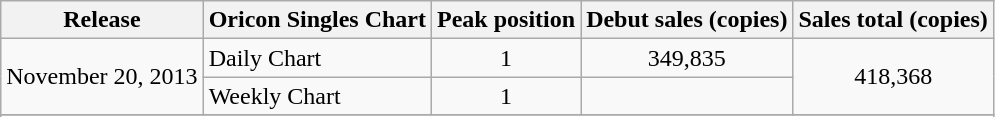<table class="wikitable">
<tr>
<th>Release</th>
<th>Oricon Singles Chart</th>
<th>Peak position</th>
<th>Debut sales (copies)</th>
<th>Sales total (copies)</th>
</tr>
<tr>
<td rowspan="3">November 20, 2013</td>
<td>Daily Chart</td>
<td align="center">1</td>
<td align="center">349,835</td>
<td style="text-align:center;" rowspan="3">418,368</td>
</tr>
<tr>
<td>Weekly Chart</td>
<td align="center">1</td>
<td align="center"></td>
</tr>
<tr>
</tr>
<tr>
</tr>
</table>
